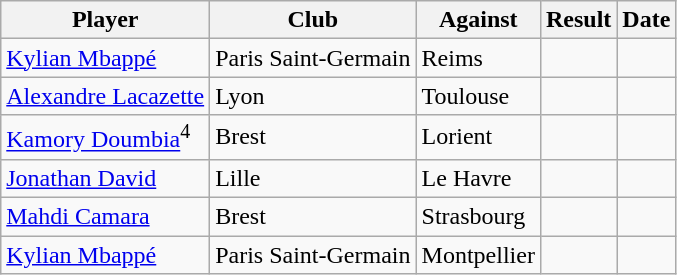<table class="wikitable sortable">
<tr>
<th>Player</th>
<th>Club</th>
<th>Against</th>
<th>Result</th>
<th>Date</th>
</tr>
<tr>
<td> <a href='#'>Kylian Mbappé</a></td>
<td>Paris Saint-Germain</td>
<td>Reims</td>
<td></td>
<td></td>
</tr>
<tr>
<td> <a href='#'>Alexandre Lacazette</a></td>
<td>Lyon</td>
<td>Toulouse</td>
<td></td>
<td></td>
</tr>
<tr>
<td> <a href='#'>Kamory Doumbia</a><sup>4</sup></td>
<td>Brest</td>
<td>Lorient</td>
<td></td>
<td></td>
</tr>
<tr>
<td> <a href='#'>Jonathan David</a></td>
<td>Lille</td>
<td>Le Havre</td>
<td></td>
<td></td>
</tr>
<tr>
<td> <a href='#'>Mahdi Camara</a></td>
<td>Brest</td>
<td>Strasbourg</td>
<td></td>
<td></td>
</tr>
<tr>
<td> <a href='#'>Kylian Mbappé</a></td>
<td>Paris Saint-Germain</td>
<td>Montpellier</td>
<td></td>
<td></td>
</tr>
</table>
